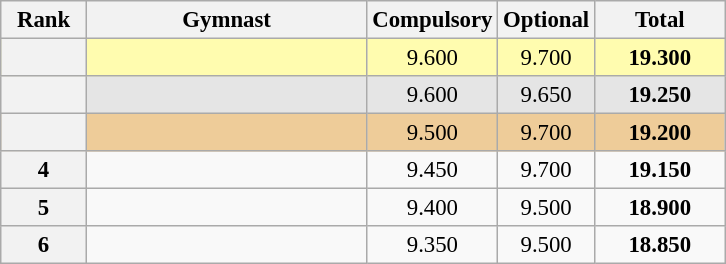<table class="wikitable sortable" style="text-align:center; font-size:95%">
<tr>
<th scope="col" style="width:50px;">Rank</th>
<th scope="col" style="width:180px;">Gymnast</th>
<th scope="col" style="width:50px;">Compulsory</th>
<th scope="col" style="width:50px;">Optional</th>
<th scope="col" style="width:80px;">Total</th>
</tr>
<tr style="background:#fffcaf;">
<th scope=row style="text-align:center"></th>
<td style="text-align:left;"></td>
<td>9.600</td>
<td>9.700</td>
<td><strong>19.300</strong></td>
</tr>
<tr style="background:#e5e5e5;">
<th scope=row style="text-align:center"></th>
<td style="text-align:left;"></td>
<td>9.600</td>
<td>9.650</td>
<td><strong>19.250</strong></td>
</tr>
<tr style="background:#ec9;">
<th scope=row style="text-align:center"></th>
<td style="text-align:left;"></td>
<td>9.500</td>
<td>9.700</td>
<td><strong>19.200</strong></td>
</tr>
<tr>
<th scope=row style="text-align:center">4</th>
<td style="text-align:left;"></td>
<td>9.450</td>
<td>9.700</td>
<td><strong>19.150</strong></td>
</tr>
<tr>
<th scope=row style="text-align:center">5</th>
<td style="text-align:left;"></td>
<td>9.400</td>
<td>9.500</td>
<td><strong>18.900</strong></td>
</tr>
<tr>
<th scope=row style="text-align:center">6</th>
<td style="text-align:left;"></td>
<td>9.350</td>
<td>9.500</td>
<td><strong>18.850</strong></td>
</tr>
</table>
